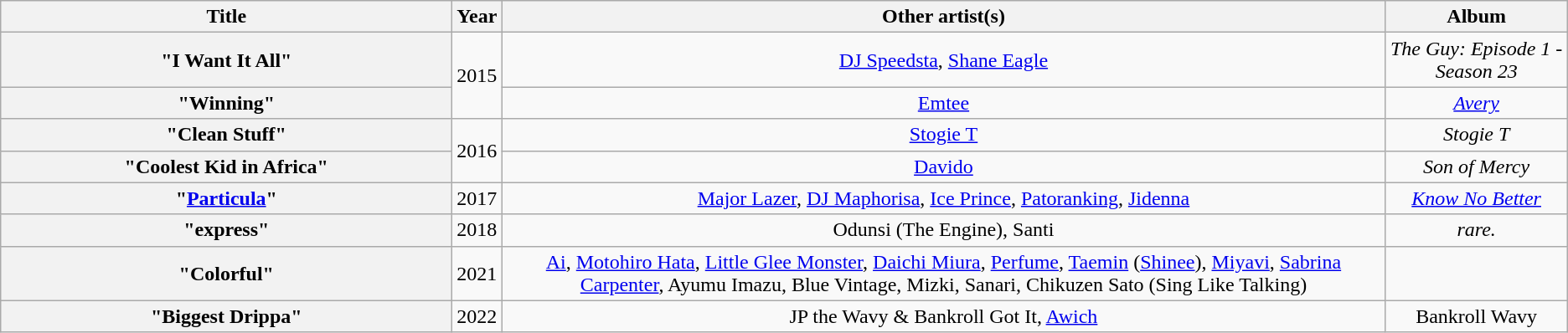<table class="wikitable plainrowheaders" style="text-align:center;">
<tr>
<th scope="col" style="width:22em;">Title</th>
<th scope="col">Year</th>
<th scope="col">Other artist(s)</th>
<th scope="col">Album</th>
</tr>
<tr>
<th scope="row">"I Want It All"</th>
<td rowspan="2">2015</td>
<td><a href='#'>DJ Speedsta</a>, <a href='#'>Shane Eagle</a></td>
<td><em>The Guy: Episode 1 - Season 23</em></td>
</tr>
<tr>
<th scope="row">"Winning"</th>
<td><a href='#'>Emtee</a></td>
<td><em><a href='#'>Avery</a></em></td>
</tr>
<tr>
<th scope="row">"Clean Stuff"</th>
<td rowspan="2">2016</td>
<td><a href='#'>Stogie T</a></td>
<td><em>Stogie T</em></td>
</tr>
<tr>
<th scope="row">"Coolest Kid in Africa"</th>
<td><a href='#'>Davido</a></td>
<td><em>Son of Mercy</em></td>
</tr>
<tr>
<th scope="row">"<a href='#'>Particula</a>"</th>
<td>2017</td>
<td><a href='#'>Major Lazer</a>, <a href='#'>DJ Maphorisa</a>, <a href='#'>Ice Prince</a>, <a href='#'>Patoranking</a>, <a href='#'>Jidenna</a></td>
<td><em><a href='#'>Know No Better</a></em></td>
</tr>
<tr>
<th scope="row">"express"</th>
<td>2018</td>
<td>Odunsi (The Engine), Santi</td>
<td><em>rare.</em></td>
</tr>
<tr>
<th scope="row">"Colorful"</th>
<td>2021</td>
<td><a href='#'>Ai</a>, <a href='#'>Motohiro Hata</a>, <a href='#'>Little Glee Monster</a>, <a href='#'>Daichi Miura</a>, <a href='#'>Perfume</a>, <a href='#'>Taemin</a> (<a href='#'>Shinee</a>), <a href='#'>Miyavi</a>, <a href='#'>Sabrina Carpenter</a>, Ayumu Imazu, Blue Vintage, Mizki, Sanari, Chikuzen Sato (Sing Like Talking)</td>
<td></td>
</tr>
<tr>
<th scope="row">"Biggest Drippa"</th>
<td>2022</td>
<td>JP the Wavy & Bankroll Got It, <a href='#'>Awich</a></td>
<td>Bankroll Wavy</td>
</tr>
</table>
